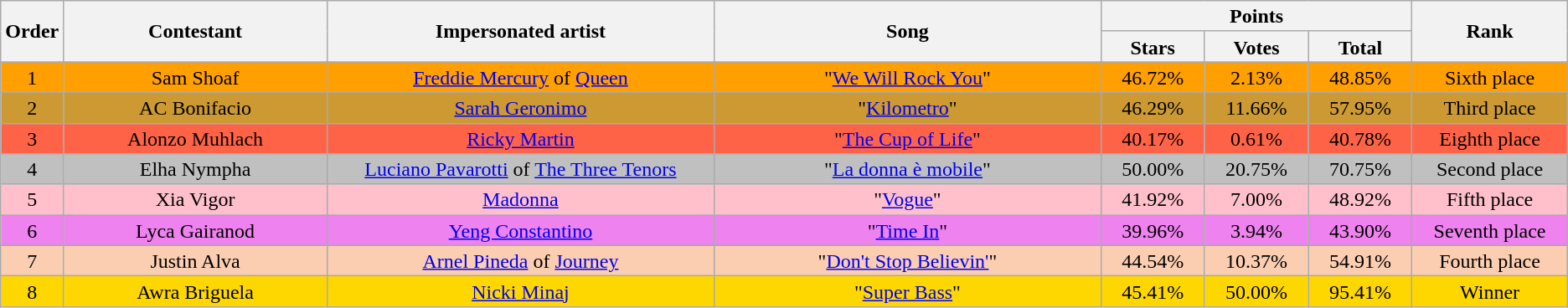<table class="wikitable" style="text-align:center; line-height:17px; width:auto;">
<tr>
<th rowspan="2" style="width:03%;">Order</th>
<th rowspan="2" style="width:17%;">Contestant</th>
<th rowspan="2" style="width:25%;">Impersonated artist</th>
<th rowspan="2" style="width:25%;">Song</th>
<th colspan="3" style="width:20%;">Points</th>
<th rowspan="2" style="width:10%;">Rank</th>
</tr>
<tr>
<th style="width:06.66%;">Stars</th>
<th style="width:06.66%;">Votes</th>
<th style="width:06.66%;">Total</th>
</tr>
<tr>
<td style="background:#FF9F00;">1</td>
<td style="background:#FF9F00;">Sam Shoaf</td>
<td style="background:#FF9F00;"><a href='#'>Freddie Mercury</a> of <a href='#'>Queen</a></td>
<td style="background:#FF9F00;">"<a href='#'>We Will Rock You</a>"</td>
<td style="background:#FF9F00;">46.72%</td>
<td style="background:#FF9F00;">2.13%</td>
<td style="background:#FF9F00;">48.85%</td>
<td style="background:#FF9F00;">Sixth place</td>
</tr>
<tr>
<td style="background:#CC9933;">2</td>
<td style="background:#CC9933;">AC Bonifacio</td>
<td style="background:#CC9933;"><a href='#'>Sarah Geronimo</a></td>
<td style="background:#CC9933;">"<a href='#'>Kilometro</a>"</td>
<td style="background:#CC9933;">46.29%</td>
<td style="background:#CC9933;">11.66%</td>
<td style="background:#CC9933;">57.95%</td>
<td style="background:#CC9933;">Third place</td>
</tr>
<tr>
<td style="background:tomato;">3</td>
<td style="background:tomato;">Alonzo Muhlach</td>
<td style="background:tomato;"><a href='#'>Ricky Martin</a></td>
<td style="background:tomato;">"<a href='#'>The Cup of Life</a>"</td>
<td style="background:tomato;">40.17%</td>
<td style="background:tomato;">0.61%</td>
<td style="background:tomato;">40.78%</td>
<td style="background:tomato;">Eighth place</td>
</tr>
<tr>
<td style="background:silver;">4</td>
<td style="background:silver;">Elha Nympha</td>
<td style="background:silver;"><a href='#'>Luciano Pavarotti</a> of <a href='#'>The Three Tenors</a></td>
<td style="background:silver;">"<a href='#'>La donna è mobile</a>"</td>
<td style="background:silver;">50.00%</td>
<td style="background:silver;">20.75%</td>
<td style="background:silver;">70.75%</td>
<td style="background:silver;">Second place</td>
</tr>
<tr>
<td style="background:pink;">5</td>
<td style="background:pink;">Xia Vigor</td>
<td style="background:pink;"><a href='#'>Madonna</a></td>
<td style="background:pink;">"<a href='#'>Vogue</a>"</td>
<td style="background:pink;">41.92%</td>
<td style="background:pink;">7.00%</td>
<td style="background:pink;">48.92%</td>
<td style="background:pink;">Fifth place</td>
</tr>
<tr>
<td style="background:violet;">6</td>
<td style="background:violet;">Lyca Gairanod</td>
<td style="background:violet;"><a href='#'>Yeng Constantino</a></td>
<td style="background:violet;">"<a href='#'>Time In</a>"</td>
<td style="background:violet;">39.96%</td>
<td style="background:violet;">3.94%</td>
<td style="background:violet;">43.90%</td>
<td style="background:violet;">Seventh place</td>
</tr>
<tr>
<td style="background:#FBCEB1;">7</td>
<td style="background:#FBCEB1;">Justin Alva</td>
<td style="background:#FBCEB1;"><a href='#'>Arnel Pineda</a> of <a href='#'>Journey</a></td>
<td style="background:#FBCEB1;">"<a href='#'>Don't Stop Believin'</a>"</td>
<td style="background:#FBCEB1;">44.54%</td>
<td style="background:#FBCEB1;">10.37%</td>
<td style="background:#FBCEB1;">54.91%</td>
<td style="background:#FBCEB1;">Fourth place</td>
</tr>
<tr>
<td style="background:gold;">8</td>
<td style="background:gold;">Awra Briguela</td>
<td style="background:gold;"><a href='#'>Nicki Minaj</a></td>
<td style="background:gold;">"<a href='#'>Super Bass</a>"</td>
<td style="background:gold;">45.41%</td>
<td style="background:gold;">50.00%</td>
<td style="background:gold;">95.41%</td>
<td style="background:gold;">Winner</td>
</tr>
</table>
